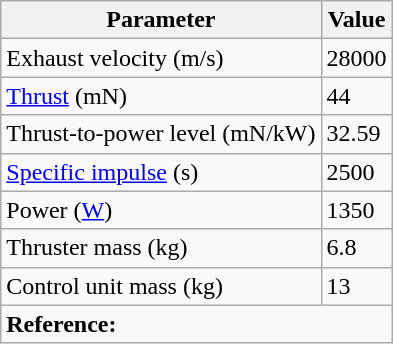<table class="wikitable">
<tr>
<th>Parameter</th>
<th>Value</th>
</tr>
<tr>
<td>Exhaust velocity (m/s)</td>
<td>28000</td>
</tr>
<tr>
<td><a href='#'>Thrust</a> (mN)</td>
<td>44</td>
</tr>
<tr>
<td>Thrust-to-power level (mN/kW)</td>
<td>32.59</td>
</tr>
<tr>
<td><a href='#'>Specific impulse</a> (s)</td>
<td>2500</td>
</tr>
<tr>
<td>Power (<a href='#'>W</a>)</td>
<td>1350</td>
</tr>
<tr>
<td>Thruster mass (kg)</td>
<td>6.8</td>
</tr>
<tr>
<td>Control unit mass (kg)</td>
<td>13</td>
</tr>
<tr>
<td colspan="3" style="text-align: left;"><strong>Reference:</strong> </td>
</tr>
</table>
